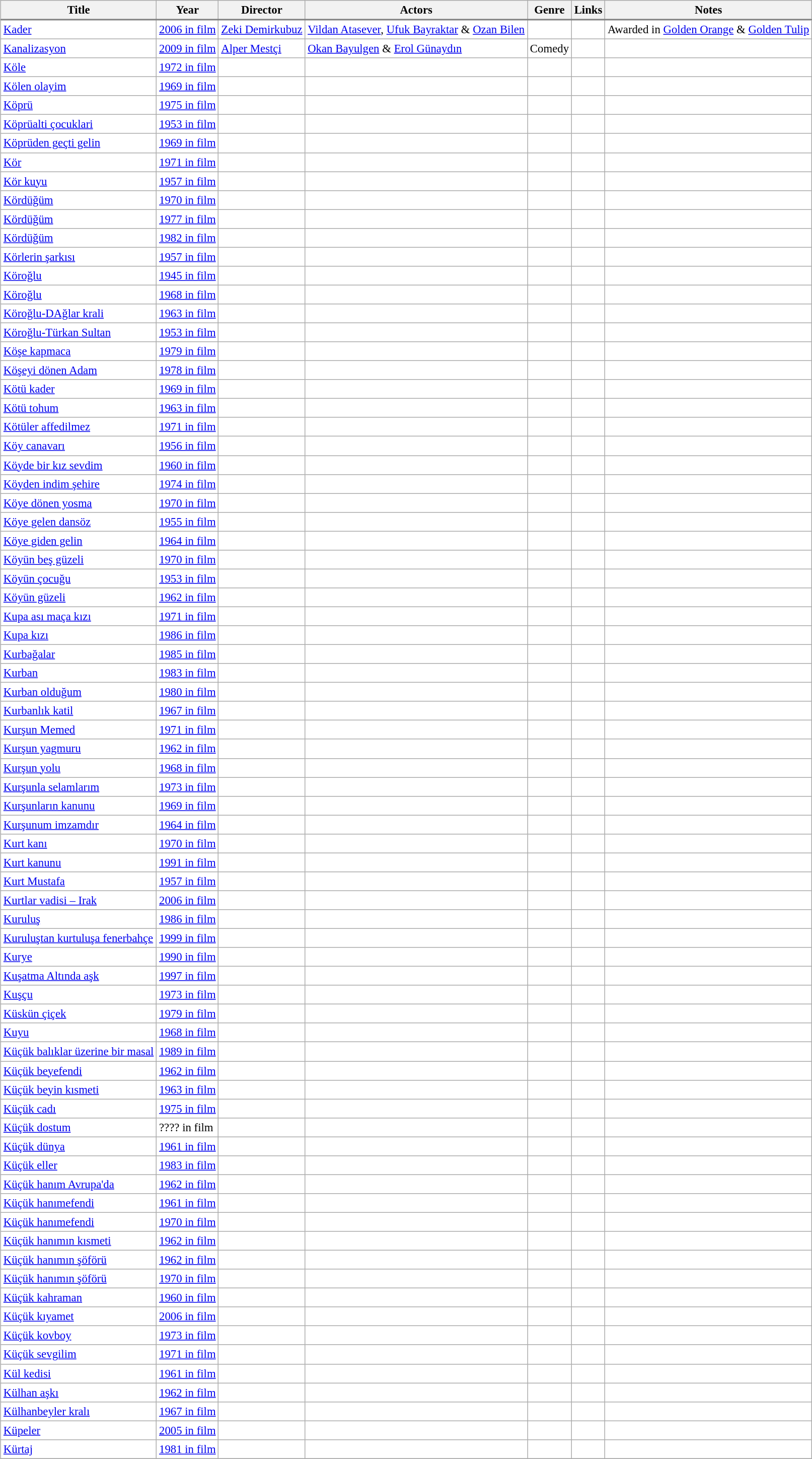<table class="sortable wikitable" align=left border=1 cellpadding=6 cellspacing=0 style="margin: 0 0 0 1em; background: #ffffff; border: 1px #aaaaaa solid; border-collapse: collapse; text-align:left; font-size: 95%;">
<tr style="text-align:center; background: #efefef; border-bottom:2px solid gray;">
<th>Title</th>
<th>Year</th>
<th>Director</th>
<th>Actors</th>
<th>Genre</th>
<th>Links</th>
<th>Notes</th>
</tr>
<tr>
<td><a href='#'>Kader</a></td>
<td><a href='#'>2006 in film</a></td>
<td><a href='#'>Zeki Demirkubuz</a></td>
<td><a href='#'>Vildan Atasever</a>, <a href='#'>Ufuk Bayraktar</a> & <a href='#'>Ozan Bilen</a></td>
<td></td>
<td></td>
<td>Awarded in <a href='#'>Golden Orange</a> & <a href='#'>Golden Tulip</a></td>
</tr>
<tr>
<td><a href='#'>Kanalizasyon</a></td>
<td><a href='#'>2009 in film</a></td>
<td><a href='#'>Alper Mestçi</a></td>
<td><a href='#'>Okan Bayulgen</a> & <a href='#'>Erol Günaydın</a></td>
<td>Comedy</td>
<td></td>
<td></td>
</tr>
<tr>
<td><a href='#'>Köle</a></td>
<td><a href='#'>1972 in film</a></td>
<td></td>
<td></td>
<td></td>
<td></td>
<td></td>
</tr>
<tr>
<td><a href='#'>Kölen olayim</a></td>
<td><a href='#'>1969 in film</a></td>
<td></td>
<td></td>
<td></td>
<td></td>
<td></td>
</tr>
<tr>
<td><a href='#'>Köprü</a></td>
<td><a href='#'>1975 in film</a></td>
<td></td>
<td></td>
<td></td>
<td></td>
<td></td>
</tr>
<tr>
<td><a href='#'>Köprüalti çocuklari</a></td>
<td><a href='#'>1953 in film</a></td>
<td></td>
<td></td>
<td></td>
<td></td>
<td></td>
</tr>
<tr>
<td><a href='#'>Köprüden geçti gelin</a></td>
<td><a href='#'>1969 in film</a></td>
<td></td>
<td></td>
<td></td>
<td></td>
<td></td>
</tr>
<tr>
<td><a href='#'>Kör</a></td>
<td><a href='#'>1971 in film</a></td>
<td></td>
<td></td>
<td></td>
<td></td>
<td></td>
</tr>
<tr>
<td><a href='#'>Kör kuyu</a></td>
<td><a href='#'>1957 in film</a></td>
<td></td>
<td></td>
<td></td>
<td></td>
<td></td>
</tr>
<tr>
<td><a href='#'>Kördüğüm</a></td>
<td><a href='#'>1970 in film</a></td>
<td></td>
<td></td>
<td></td>
<td></td>
<td></td>
</tr>
<tr>
<td><a href='#'>Kördüğüm</a></td>
<td><a href='#'>1977 in film</a></td>
<td></td>
<td></td>
<td></td>
<td></td>
<td></td>
</tr>
<tr>
<td><a href='#'>Kördüğüm</a></td>
<td><a href='#'>1982 in film</a></td>
<td></td>
<td></td>
<td></td>
<td></td>
<td></td>
</tr>
<tr>
<td><a href='#'>Körlerin şarkısı</a></td>
<td><a href='#'>1957 in film</a></td>
<td></td>
<td></td>
<td></td>
<td></td>
<td></td>
</tr>
<tr>
<td><a href='#'>Köroğlu</a></td>
<td><a href='#'>1945 in film</a></td>
<td></td>
<td></td>
<td></td>
<td></td>
<td></td>
</tr>
<tr>
<td><a href='#'>Köroğlu</a></td>
<td><a href='#'>1968 in film</a></td>
<td></td>
<td></td>
<td></td>
<td></td>
<td></td>
</tr>
<tr>
<td><a href='#'>Köroğlu-DAğlar krali</a></td>
<td><a href='#'>1963 in film</a></td>
<td></td>
<td></td>
<td></td>
<td></td>
<td></td>
</tr>
<tr>
<td><a href='#'>Köroğlu-Türkan Sultan</a></td>
<td><a href='#'>1953 in film</a></td>
<td></td>
<td></td>
<td></td>
<td></td>
<td></td>
</tr>
<tr>
<td><a href='#'>Köşe kapmaca</a></td>
<td><a href='#'>1979 in film</a></td>
<td></td>
<td></td>
<td></td>
<td></td>
<td></td>
</tr>
<tr>
<td><a href='#'>Köşeyi dönen Adam</a></td>
<td><a href='#'>1978 in film</a></td>
<td></td>
<td></td>
<td></td>
<td></td>
<td></td>
</tr>
<tr>
<td><a href='#'>Kötü kader</a></td>
<td><a href='#'>1969 in film</a></td>
<td></td>
<td></td>
<td></td>
<td></td>
<td></td>
</tr>
<tr>
<td><a href='#'>Kötü tohum</a></td>
<td><a href='#'>1963 in film</a></td>
<td></td>
<td></td>
<td></td>
<td></td>
<td></td>
</tr>
<tr>
<td><a href='#'>Kötüler affedilmez</a></td>
<td><a href='#'>1971 in film</a></td>
<td></td>
<td></td>
<td></td>
<td></td>
<td></td>
</tr>
<tr>
<td><a href='#'>Köy canavarı</a></td>
<td><a href='#'>1956 in film</a></td>
<td></td>
<td></td>
<td></td>
<td></td>
<td></td>
</tr>
<tr>
<td><a href='#'>Köyde bir kız sevdim</a></td>
<td><a href='#'>1960 in film</a></td>
<td></td>
<td></td>
<td></td>
<td></td>
<td></td>
</tr>
<tr>
<td><a href='#'>Köyden indim şehire</a></td>
<td><a href='#'>1974 in film</a></td>
<td></td>
<td></td>
<td></td>
<td></td>
<td></td>
</tr>
<tr>
<td><a href='#'>Köye dönen yosma</a></td>
<td><a href='#'>1970 in film</a></td>
<td></td>
<td></td>
<td></td>
<td></td>
<td></td>
</tr>
<tr>
<td><a href='#'>Köye gelen dansöz</a></td>
<td><a href='#'>1955 in film</a></td>
<td></td>
<td></td>
<td></td>
<td></td>
<td></td>
</tr>
<tr>
<td><a href='#'>Köye giden gelin</a></td>
<td><a href='#'>1964 in film</a></td>
<td></td>
<td></td>
<td></td>
<td></td>
<td></td>
</tr>
<tr>
<td><a href='#'>Köyün beş güzeli</a></td>
<td><a href='#'>1970 in film</a></td>
<td></td>
<td></td>
<td></td>
<td></td>
<td></td>
</tr>
<tr>
<td><a href='#'>Köyün çocuğu</a></td>
<td><a href='#'>1953 in film</a></td>
<td></td>
<td></td>
<td></td>
<td></td>
<td></td>
</tr>
<tr>
<td><a href='#'>Köyün güzeli</a></td>
<td><a href='#'>1962 in film</a></td>
<td></td>
<td></td>
<td></td>
<td></td>
<td></td>
</tr>
<tr>
<td><a href='#'>Kupa ası maça kızı</a></td>
<td><a href='#'>1971 in film</a></td>
<td></td>
<td></td>
<td></td>
<td></td>
<td></td>
</tr>
<tr>
<td><a href='#'>Kupa kızı</a></td>
<td><a href='#'>1986 in film</a></td>
<td></td>
<td></td>
<td></td>
<td></td>
<td></td>
</tr>
<tr>
<td><a href='#'>Kurbağalar</a></td>
<td><a href='#'>1985 in film</a></td>
<td></td>
<td></td>
<td></td>
<td></td>
<td></td>
</tr>
<tr>
<td><a href='#'>Kurban</a></td>
<td><a href='#'>1983 in film</a></td>
<td></td>
<td></td>
<td></td>
<td></td>
<td></td>
</tr>
<tr>
<td><a href='#'>Kurban olduğum</a></td>
<td><a href='#'>1980 in film</a></td>
<td></td>
<td></td>
<td></td>
<td></td>
<td></td>
</tr>
<tr>
<td><a href='#'>Kurbanlık katil</a></td>
<td><a href='#'>1967 in film</a></td>
<td></td>
<td></td>
<td></td>
<td></td>
<td></td>
</tr>
<tr>
<td><a href='#'>Kurşun Memed</a></td>
<td><a href='#'>1971 in film</a></td>
<td></td>
<td></td>
<td></td>
<td></td>
<td></td>
</tr>
<tr>
<td><a href='#'>Kurşun yagmuru</a></td>
<td><a href='#'>1962 in film</a></td>
<td></td>
<td></td>
<td></td>
<td></td>
<td></td>
</tr>
<tr>
<td><a href='#'>Kurşun yolu</a></td>
<td><a href='#'>1968 in film</a></td>
<td></td>
<td></td>
<td></td>
<td></td>
<td></td>
</tr>
<tr>
<td><a href='#'>Kurşunla selamlarım</a></td>
<td><a href='#'>1973 in film</a></td>
<td></td>
<td></td>
<td></td>
<td></td>
<td></td>
</tr>
<tr>
<td><a href='#'>Kurşunların kanunu</a></td>
<td><a href='#'>1969 in film</a></td>
<td></td>
<td></td>
<td></td>
<td></td>
<td></td>
</tr>
<tr>
<td><a href='#'>Kurşunum imzamdır</a></td>
<td><a href='#'>1964 in film</a></td>
<td></td>
<td></td>
<td></td>
<td></td>
<td></td>
</tr>
<tr>
<td><a href='#'>Kurt kanı</a></td>
<td><a href='#'>1970 in film</a></td>
<td></td>
<td></td>
<td></td>
<td></td>
<td></td>
</tr>
<tr>
<td><a href='#'>Kurt kanunu</a></td>
<td><a href='#'>1991 in film</a></td>
<td></td>
<td></td>
<td></td>
<td></td>
<td></td>
</tr>
<tr>
<td><a href='#'>Kurt Mustafa</a></td>
<td><a href='#'>1957 in film</a></td>
<td></td>
<td></td>
<td></td>
<td></td>
<td></td>
</tr>
<tr>
<td><a href='#'>Kurtlar vadisi – Irak</a></td>
<td><a href='#'>2006 in film</a></td>
<td></td>
<td></td>
<td></td>
<td></td>
<td></td>
</tr>
<tr>
<td><a href='#'>Kuruluş</a></td>
<td><a href='#'>1986 in film</a></td>
<td></td>
<td></td>
<td></td>
<td></td>
<td></td>
</tr>
<tr>
<td><a href='#'>Kuruluştan kurtuluşa fenerbahçe</a></td>
<td><a href='#'>1999 in film</a></td>
<td></td>
<td></td>
<td></td>
<td></td>
<td></td>
</tr>
<tr>
<td><a href='#'>Kurye</a></td>
<td><a href='#'>1990 in film</a></td>
<td></td>
<td></td>
<td></td>
<td></td>
<td></td>
</tr>
<tr>
<td><a href='#'>Kuşatma Altında aşk</a></td>
<td><a href='#'>1997 in film</a></td>
<td></td>
<td></td>
<td></td>
<td></td>
<td></td>
</tr>
<tr>
<td><a href='#'>Kuşçu</a></td>
<td><a href='#'>1973 in film</a></td>
<td></td>
<td></td>
<td></td>
<td></td>
<td></td>
</tr>
<tr>
<td><a href='#'>Küskün çiçek</a></td>
<td><a href='#'>1979 in film</a></td>
<td></td>
<td></td>
<td></td>
<td></td>
<td></td>
</tr>
<tr>
<td><a href='#'>Kuyu</a></td>
<td><a href='#'>1968 in film</a></td>
<td></td>
<td></td>
<td></td>
<td></td>
<td></td>
</tr>
<tr>
<td><a href='#'>Küçük balıklar üzerine bir masal</a></td>
<td><a href='#'>1989 in film</a></td>
<td></td>
<td></td>
<td></td>
<td></td>
<td></td>
</tr>
<tr>
<td><a href='#'>Küçük beyefendi</a></td>
<td><a href='#'>1962 in film</a></td>
<td></td>
<td></td>
<td></td>
<td></td>
<td></td>
</tr>
<tr>
<td><a href='#'>Küçük beyin kısmeti</a></td>
<td><a href='#'>1963 in film</a></td>
<td></td>
<td></td>
<td></td>
<td></td>
<td></td>
</tr>
<tr>
<td><a href='#'>Küçük cadı</a></td>
<td><a href='#'>1975 in film</a></td>
<td></td>
<td></td>
<td></td>
<td></td>
<td></td>
</tr>
<tr>
<td><a href='#'>Küçük dostum</a></td>
<td>???? in film</td>
<td></td>
<td></td>
<td></td>
<td></td>
<td></td>
</tr>
<tr>
<td><a href='#'>Küçük dünya</a></td>
<td><a href='#'>1961 in film</a></td>
<td></td>
<td></td>
<td></td>
<td></td>
<td></td>
</tr>
<tr>
<td><a href='#'>Küçük eller</a></td>
<td><a href='#'>1983 in film</a></td>
<td></td>
<td></td>
<td></td>
<td></td>
<td></td>
</tr>
<tr>
<td><a href='#'>Küçük hanım Avrupa'da</a></td>
<td><a href='#'>1962 in film</a></td>
<td></td>
<td></td>
<td></td>
<td></td>
<td></td>
</tr>
<tr>
<td><a href='#'>Küçük hanımefendi</a></td>
<td><a href='#'>1961 in film</a></td>
<td></td>
<td></td>
<td></td>
<td></td>
<td></td>
</tr>
<tr>
<td><a href='#'>Küçük hanımefendi</a></td>
<td><a href='#'>1970 in film</a></td>
<td></td>
<td></td>
<td></td>
<td></td>
<td></td>
</tr>
<tr>
<td><a href='#'>Küçük hanımın kısmeti</a></td>
<td><a href='#'>1962 in film</a></td>
<td></td>
<td></td>
<td></td>
<td></td>
<td></td>
</tr>
<tr>
<td><a href='#'>Küçük hanımın şöförü</a></td>
<td><a href='#'>1962 in film</a></td>
<td></td>
<td></td>
<td></td>
<td></td>
<td></td>
</tr>
<tr>
<td><a href='#'>Küçük hanımın şöförü</a></td>
<td><a href='#'>1970 in film</a></td>
<td></td>
<td></td>
<td></td>
<td></td>
<td></td>
</tr>
<tr>
<td><a href='#'>Küçük kahraman</a></td>
<td><a href='#'>1960 in film</a></td>
<td></td>
<td></td>
<td></td>
<td></td>
<td></td>
</tr>
<tr>
<td><a href='#'>Küçük kıyamet</a></td>
<td><a href='#'>2006 in film</a></td>
<td></td>
<td></td>
<td></td>
<td></td>
<td></td>
</tr>
<tr>
<td><a href='#'>Küçük kovboy</a></td>
<td><a href='#'>1973 in film</a></td>
<td></td>
<td></td>
<td></td>
<td></td>
<td></td>
</tr>
<tr>
<td><a href='#'>Küçük sevgilim</a></td>
<td><a href='#'>1971 in film</a></td>
<td></td>
<td></td>
<td></td>
<td></td>
<td></td>
</tr>
<tr>
<td><a href='#'>Kül kedisi</a></td>
<td><a href='#'>1961 in film</a></td>
<td></td>
<td></td>
<td></td>
<td></td>
<td></td>
</tr>
<tr>
<td><a href='#'>Külhan aşkı</a></td>
<td><a href='#'>1962 in film</a></td>
<td></td>
<td></td>
<td></td>
<td></td>
<td></td>
</tr>
<tr>
<td><a href='#'>Külhanbeyler kralı</a></td>
<td><a href='#'>1967 in film</a></td>
<td></td>
<td></td>
<td></td>
<td></td>
<td></td>
</tr>
<tr>
<td><a href='#'>Küpeler</a></td>
<td><a href='#'>2005 in film</a></td>
<td></td>
<td></td>
<td></td>
<td></td>
<td></td>
</tr>
<tr>
<td><a href='#'>Kürtaj</a></td>
<td><a href='#'>1981 in film</a></td>
<td></td>
<td></td>
<td></td>
<td></td>
<td></td>
</tr>
<tr>
</tr>
</table>
